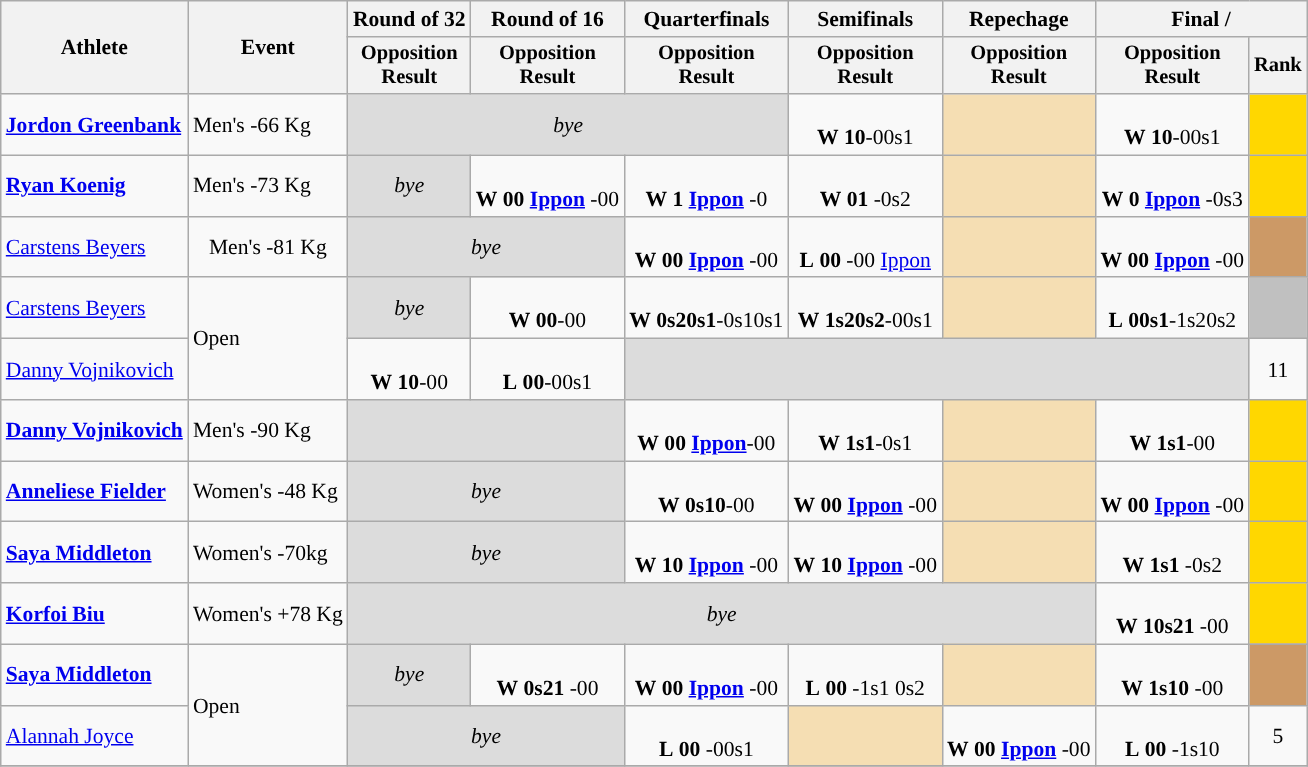<table class=wikitable style=font-size:90%;text-align:center>
<tr>
<th rowspan=2>Athlete</th>
<th rowspan=2>Event</th>
<th>Round of 32</th>
<th>Round of 16</th>
<th>Quarterfinals</th>
<th>Semifinals</th>
<th>Repechage</th>
<th colspan=2>Final / </th>
</tr>
<tr style=font-size:95%>
<th>Opposition<br>Result</th>
<th>Opposition<br>Result</th>
<th>Opposition<br>Result</th>
<th>Opposition<br>Result</th>
<th>Opposition<br>Result</th>
<th>Opposition<br>Result</th>
<th>Rank</th>
</tr>
<tr>
<td align=left><strong><a href='#'>Jordon Greenbank</a></strong></td>
<td align=left>Men's -66 Kg</td>
<td style="text-align:center; background:#dcdcdc;" colspan=3><em>bye</em></td>
<td> <br> <strong>W</strong> <strong>10</strong>-00s1</td>
<td align="center" bgcolor=wheat></td>
<td> <br> <strong>W</strong> <strong>10</strong>-00s1</td>
<td bgcolor=gold></td>
</tr>
<tr>
<td align=left><strong><a href='#'>Ryan Koenig</a></strong></td>
<td align=left>Men's -73 Kg</td>
<td style="text-align:center; background:#dcdcdc;"><em>bye</em></td>
<td> <br> <strong>W</strong> <strong>00 <a href='#'>Ippon</a></strong> -00</td>
<td> <br> <strong>W</strong> <strong>1 <a href='#'>Ippon</a></strong> -0</td>
<td> <br> <strong>W</strong> <strong>01</strong> -0s2</td>
<td align="center" bgcolor=wheat></td>
<td> <br> <strong>W</strong> <strong>0 <a href='#'>Ippon</a> </strong> -0s3</td>
<td bgcolor=gold></td>
</tr>
<tr>
<td align=left><a href='#'>Carstens Beyers</a></td>
<td>Men's -81 Kg</td>
<td style="text-align:center; background:#dcdcdc;" colspan=2><em>bye</em></td>
<td> <br> <strong>W</strong> <strong>00 <a href='#'>Ippon</a></strong> -00</td>
<td> <br> <strong>L</strong> <strong>00</strong> -00 <a href='#'>Ippon</a></td>
<td align="center" bgcolor=wheat></td>
<td> <br> <strong>W</strong> <strong>00 <a href='#'>Ippon</a></strong> -00</td>
<td bgcolor=cc9966></td>
</tr>
<tr>
<td align=left><a href='#'>Carstens Beyers</a></td>
<td align=left rowspan=2>Open</td>
<td style="text-align:center; background:#dcdcdc;"><em>bye</em></td>
<td> <br> <strong>W</strong> <strong>00</strong>-00</td>
<td> <br> <strong>W</strong> <strong>0s20s1</strong>-0s10s1</td>
<td> <br> <strong>W</strong> <strong>1s20s2</strong>-00s1</td>
<td align="center" bgcolor=wheat></td>
<td> <br> <strong>L</strong> <strong>00s1</strong>-1s20s2</td>
<td bgcolor=silver></td>
</tr>
<tr>
<td align=left><a href='#'>Danny Vojnikovich</a></td>
<td> <br> <strong>W</strong> <strong>10</strong>-00</td>
<td> <br> <strong>L</strong> <strong>00</strong>-00s1</td>
<td style="text-align:center; background:#dcdcdc;" colspan=4></td>
<td>11</td>
</tr>
<tr>
<td align=left><strong><a href='#'>Danny Vojnikovich</a></strong></td>
<td align=left>Men's -90 Kg</td>
<td style="text-align:center; background:#dcdcdc;" colspan=2></td>
<td> <br> <strong>W</strong> <strong>00 <a href='#'>Ippon</a></strong>-00</td>
<td> <br> <strong>W</strong> <strong>1s1</strong>-0s1</td>
<td align="center" bgcolor=wheat></td>
<td> <br> <strong>W</strong> <strong>1s1</strong>-00</td>
<td bgcolor=gold></td>
</tr>
<tr>
<td align=left><strong><a href='#'>Anneliese Fielder</a></strong></td>
<td align=left>Women's -48 Kg</td>
<td style="text-align:center; background:#dcdcdc;" colspan=2><em>bye</em></td>
<td> <br> <strong>W</strong> <strong>0s10</strong>-00</td>
<td> <br> <strong>W</strong> <strong>00 <a href='#'>Ippon</a></strong> -00</td>
<td align="center" bgcolor=wheat></td>
<td> <br> <strong>W</strong> <strong>00 <a href='#'>Ippon</a></strong> -00</td>
<td bgcolor=gold></td>
</tr>
<tr>
<td align=left><strong><a href='#'>Saya Middleton</a></strong></td>
<td align=left>Women's -70kg</td>
<td style="text-align:center; background:#dcdcdc;" colspan=2><em>bye</em></td>
<td> <br> <strong>W</strong> <strong>10 <a href='#'>Ippon</a></strong> -00</td>
<td> <br> <strong>W</strong> <strong>10 <a href='#'>Ippon</a></strong> -00</td>
<td align="center" bgcolor=wheat></td>
<td> <br> <strong>W</strong> <strong>1s1</strong> -0s2</td>
<td bgcolor=gold></td>
</tr>
<tr>
<td align=left><strong><a href='#'>Korfoi Biu</a></strong></td>
<td align=left>Women's +78 Kg</td>
<td style="text-align:center; background:#dcdcdc;" colspan=5><em>bye</em></td>
<td> <br> <strong>W</strong> <strong>10s21</strong> -00</td>
<td bgcolor=gold></td>
</tr>
<tr>
<td align=left><strong><a href='#'>Saya Middleton</a></strong></td>
<td align=left rowspan=2>Open</td>
<td style="text-align:center; background:#dcdcdc;"><em>bye</em></td>
<td> <br> <strong>W</strong> <strong>0s21</strong> -00</td>
<td> <br> <strong>W</strong> <strong>00 <a href='#'>Ippon</a></strong> -00</td>
<td> <br> <strong>L</strong> <strong>00</strong> -1s1 0s2</td>
<td align="center" bgcolor=wheat></td>
<td> <br> <strong>W</strong> <strong>1s10</strong> -00</td>
<td bgcolor=cc9966></td>
</tr>
<tr>
<td align=left><a href='#'>Alannah Joyce</a></td>
<td style="text-align:center; background:#dcdcdc;" colspan=2><em>bye</em></td>
<td> <br> <strong>L</strong> <strong>00</strong> -00s1</td>
<td align="center" bgcolor=wheat></td>
<td> <br> <strong>W</strong> <strong>00 <a href='#'>Ippon</a></strong> -00</td>
<td> <br> <strong>L</strong> <strong>00</strong> -1s10</td>
<td>5</td>
</tr>
<tr>
</tr>
</table>
